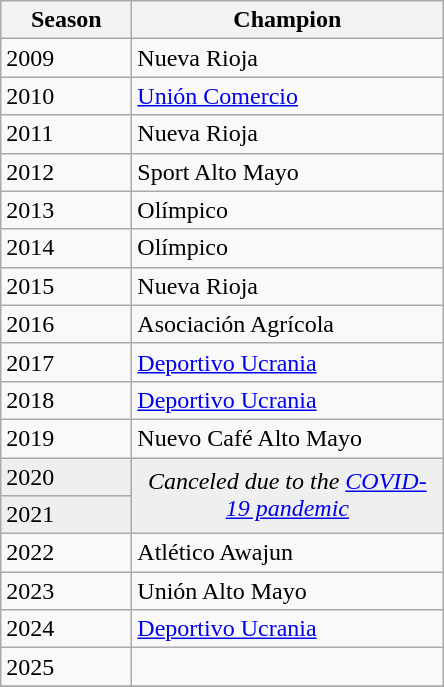<table class="wikitable sortable">
<tr>
<th width=80px>Season</th>
<th width=200px>Champion</th>
</tr>
<tr>
<td>2009</td>
<td>Nueva Rioja</td>
</tr>
<tr>
<td>2010</td>
<td><a href='#'>Unión Comercio</a></td>
</tr>
<tr>
<td>2011</td>
<td>Nueva Rioja</td>
</tr>
<tr>
<td>2012</td>
<td>Sport Alto Mayo</td>
</tr>
<tr>
<td>2013</td>
<td>Olímpico</td>
</tr>
<tr>
<td>2014</td>
<td>Olímpico</td>
</tr>
<tr>
<td>2015</td>
<td>Nueva Rioja</td>
</tr>
<tr>
<td>2016</td>
<td>Asociación Agrícola</td>
</tr>
<tr>
<td>2017</td>
<td><a href='#'>Deportivo Ucrania</a></td>
</tr>
<tr>
<td>2018</td>
<td><a href='#'>Deportivo Ucrania</a></td>
</tr>
<tr>
<td>2019</td>
<td>Nuevo Café Alto Mayo</td>
</tr>
<tr bgcolor=#efefef>
<td>2020</td>
<td rowspan=2 colspan="1" align=center><em>Canceled due to the <a href='#'>COVID-19 pandemic</a></em></td>
</tr>
<tr bgcolor=#efefef>
<td>2021</td>
</tr>
<tr>
<td>2022</td>
<td>Atlético Awajun</td>
</tr>
<tr>
<td>2023</td>
<td>Unión Alto Mayo</td>
</tr>
<tr>
<td>2024</td>
<td><a href='#'>Deportivo Ucrania</a></td>
</tr>
<tr>
<td>2025</td>
<td></td>
</tr>
<tr>
</tr>
</table>
